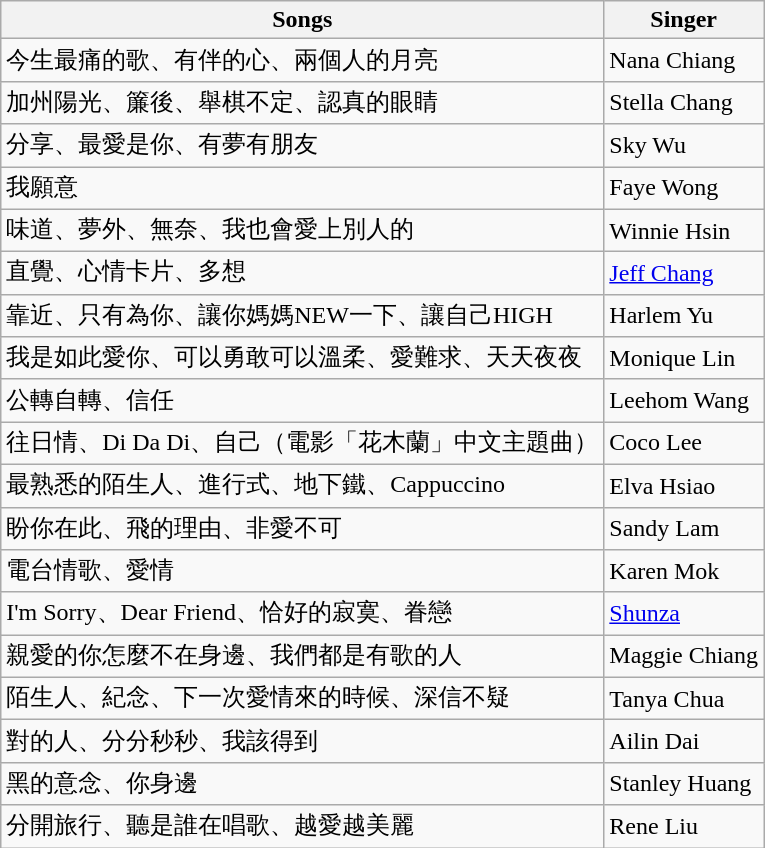<table class="wikitable">
<tr>
<th>Songs</th>
<th>Singer</th>
</tr>
<tr>
<td>今生最痛的歌、有伴的心、兩個人的月亮</td>
<td>Nana Chiang</td>
</tr>
<tr>
<td>加州陽光、簾後、舉棋不定、認真的眼睛</td>
<td>Stella Chang</td>
</tr>
<tr>
<td>分享、最愛是你、有夢有朋友</td>
<td>Sky Wu</td>
</tr>
<tr>
<td>我願意</td>
<td>Faye Wong</td>
</tr>
<tr>
<td>味道、夢外、無奈、我也會愛上別人的</td>
<td>Winnie Hsin</td>
</tr>
<tr>
<td>直覺、心情卡片、多想</td>
<td><a href='#'>Jeff Chang</a></td>
</tr>
<tr>
<td>靠近、只有為你、讓你媽媽NEW一下、讓自己HIGH</td>
<td>Harlem Yu</td>
</tr>
<tr>
<td>我是如此愛你、可以勇敢可以溫柔、愛難求、天天夜夜</td>
<td>Monique Lin</td>
</tr>
<tr>
<td>公轉自轉、信任</td>
<td>Leehom Wang</td>
</tr>
<tr>
<td>往日情、Di Da Di、自己（電影「花木蘭」中文主題曲）</td>
<td>Coco Lee</td>
</tr>
<tr>
<td>最熟悉的陌生人、進行式、地下鐵、Cappuccino</td>
<td>Elva Hsiao</td>
</tr>
<tr>
<td>盼你在此、飛的理由、非愛不可</td>
<td>Sandy Lam</td>
</tr>
<tr>
<td>電台情歌、愛情</td>
<td>Karen Mok</td>
</tr>
<tr>
<td>I'm Sorry、Dear Friend、恰好的寂寞、眷戀</td>
<td><a href='#'>Shunza</a></td>
</tr>
<tr>
<td>親愛的你怎麼不在身邊、我們都是有歌的人</td>
<td>Maggie Chiang</td>
</tr>
<tr>
<td>陌生人、紀念、下一次愛情來的時候、深信不疑</td>
<td>Tanya Chua</td>
</tr>
<tr>
<td>對的人、分分秒秒、我該得到</td>
<td>Ailin Dai</td>
</tr>
<tr>
<td>黑的意念、你身邊</td>
<td>Stanley Huang</td>
</tr>
<tr>
<td>分開旅行、聽是誰在唱歌、越愛越美麗</td>
<td>Rene Liu</td>
</tr>
</table>
